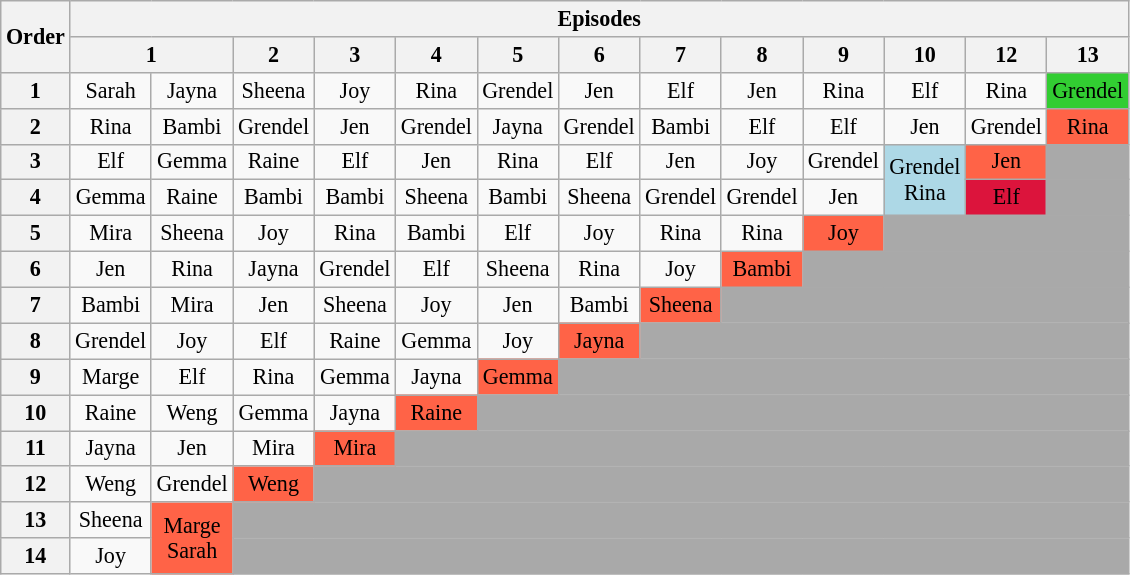<table class="wikitable" style="text-align:center; font-size:92%">
<tr>
<th rowspan=2>Order</th>
<th colspan="13">Episodes</th>
</tr>
<tr>
<th colspan=2>1</th>
<th>2</th>
<th>3</th>
<th>4</th>
<th>5</th>
<th>6</th>
<th>7</th>
<th>8</th>
<th>9</th>
<th>10</th>
<th>12</th>
<th>13</th>
</tr>
<tr>
<th>1</th>
<td>Sarah</td>
<td>Jayna</td>
<td>Sheena</td>
<td>Joy</td>
<td>Rina</td>
<td>Grendel</td>
<td>Jen</td>
<td>Elf</td>
<td>Jen</td>
<td>Rina</td>
<td>Elf</td>
<td>Rina</td>
<td style="background:Limegreen;">Grendel</td>
</tr>
<tr>
<th>2</th>
<td>Rina</td>
<td>Bambi</td>
<td>Grendel</td>
<td>Jen</td>
<td>Grendel</td>
<td>Jayna</td>
<td>Grendel</td>
<td>Bambi</td>
<td>Elf</td>
<td>Elf</td>
<td>Jen</td>
<td>Grendel</td>
<td style="background:tomato;">Rina</td>
</tr>
<tr>
<th>3</th>
<td>Elf</td>
<td>Gemma</td>
<td>Raine</td>
<td>Elf</td>
<td>Jen</td>
<td>Rina</td>
<td>Elf</td>
<td>Jen</td>
<td>Joy</td>
<td>Grendel</td>
<td rowspan=2 style="background:lightblue;">Grendel<br>Rina</td>
<td style="background:tomato;">Jen</td>
<td colspan="11" style="background:darkgray;"></td>
</tr>
<tr>
<th>4</th>
<td>Gemma</td>
<td>Raine</td>
<td>Bambi</td>
<td>Bambi</td>
<td>Sheena</td>
<td>Bambi</td>
<td>Sheena</td>
<td>Grendel</td>
<td>Grendel</td>
<td>Jen</td>
<td bgcolor="crimson"><span>Elf</span></td>
<td colspan="14" style="background:darkgray;"></td>
</tr>
<tr>
<th>5</th>
<td>Mira</td>
<td>Sheena</td>
<td>Joy</td>
<td>Rina</td>
<td>Bambi</td>
<td>Elf</td>
<td>Joy</td>
<td>Rina</td>
<td>Rina</td>
<td style="background:tomato;">Joy</td>
<td colspan="11" style="background:darkgray;"></td>
</tr>
<tr>
<th>6</th>
<td>Jen</td>
<td>Rina</td>
<td>Jayna</td>
<td>Grendel</td>
<td>Elf</td>
<td>Sheena</td>
<td>Rina</td>
<td>Joy</td>
<td style="background:tomato;">Bambi</td>
<td colspan="11" style="background:darkgray;"></td>
</tr>
<tr>
<th>7</th>
<td>Bambi</td>
<td>Mira</td>
<td>Jen</td>
<td>Sheena</td>
<td>Joy</td>
<td>Jen</td>
<td>Bambi</td>
<td style="background:tomato;">Sheena</td>
<td colspan="11" style="background:darkgray;"></td>
</tr>
<tr>
<th>8</th>
<td>Grendel</td>
<td>Joy</td>
<td>Elf</td>
<td>Raine</td>
<td>Gemma</td>
<td>Joy</td>
<td style="background:tomato;">Jayna</td>
<td colspan="11" style="background:darkgray;"></td>
</tr>
<tr>
<th>9</th>
<td>Marge</td>
<td>Elf</td>
<td>Rina</td>
<td>Gemma</td>
<td>Jayna</td>
<td style="background:tomato;">Gemma</td>
<td colspan="11" style="background:darkgray;"></td>
</tr>
<tr>
<th>10</th>
<td>Raine</td>
<td>Weng</td>
<td>Gemma</td>
<td>Jayna</td>
<td bgcolor="tomato">Raine</td>
<td colspan="11" style="background:darkgray;"></td>
</tr>
<tr>
<th>11</th>
<td>Jayna</td>
<td>Jen</td>
<td>Mira</td>
<td style="background:tomato;">Mira</td>
<td colspan="11" style="background:darkgray;"></td>
</tr>
<tr>
<th>12</th>
<td>Weng</td>
<td>Grendel</td>
<td style="background:tomato;">Weng</td>
<td colspan="11" bgcolor="darkgray"></td>
</tr>
<tr>
<th>13</th>
<td>Sheena</td>
<td rowspan=2 style="background:tomato;">Marge <br>Sarah</td>
<td colspan="12" style="background:darkgray;"></td>
</tr>
<tr>
<th>14</th>
<td>Joy</td>
<td colspan="12" style="background:darkgray;"></td>
</tr>
</table>
